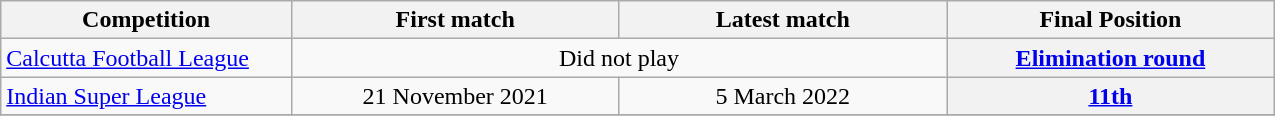<table class="wikitable" style="text-align:center; width:850px">
<tr>
<th style="text-align:center; width:150px;">Competition</th>
<th style="text-align:center; width:170px;">First match</th>
<th style="text-align:center; width:170px;">Latest match</th>
<th style="text-align:center; width:170px;">Final Position</th>
</tr>
<tr>
<td style="text-align:left;"><a href='#'>Calcutta Football League</a></td>
<td colspan=2>Did not play</td>
<th><a href='#'>Elimination round</a></th>
</tr>
<tr>
<td style="text-align:left;"><a href='#'>Indian Super League</a></td>
<td>21 November 2021</td>
<td>5 March 2022</td>
<th><a href='#'>11th</a></th>
</tr>
<tr>
</tr>
</table>
